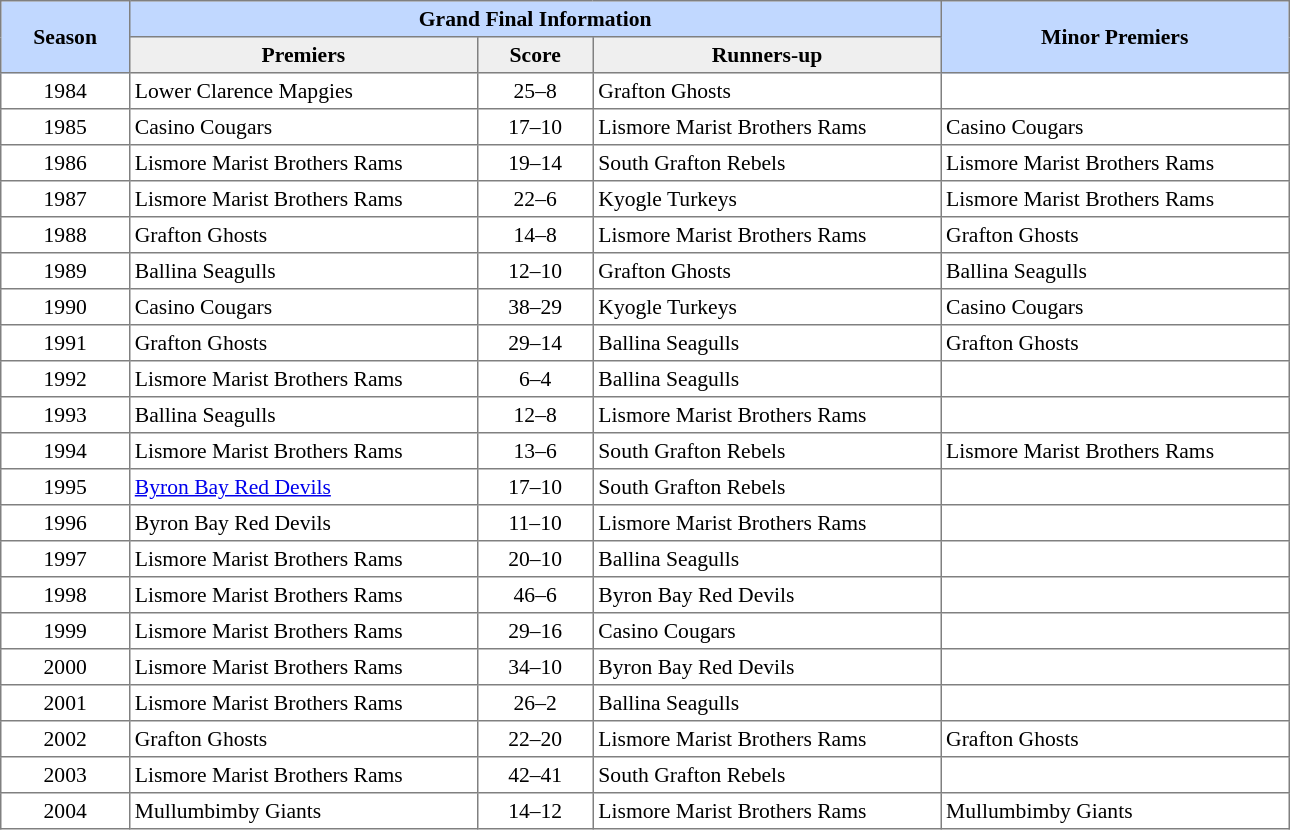<table border="1" cellpadding="3" cellspacing="0" style="border-collapse:collapse; font-size:90%; width:68%;">
<tr style="background:#c1d8ff;">
<th rowspan="2" style="width:10%;">Season</th>
<th colspan="3">Grand Final Information</th>
<th rowspan="2" style="width:27%;">Minor Premiers</th>
</tr>
<tr style="background:#efefef;">
<th style="width:27%;">Premiers</th>
<th style="width:9%;">Score</th>
<th style="width:27%;">Runners-up</th>
</tr>
<tr>
<td align=center>1984</td>
<td> Lower Clarence Mapgies</td>
<td align=center>25–8</td>
<td> Grafton Ghosts</td>
<td></td>
</tr>
<tr>
<td align=center>1985</td>
<td> Casino Cougars</td>
<td align=center>17–10</td>
<td> Lismore Marist Brothers Rams</td>
<td> Casino Cougars</td>
</tr>
<tr>
<td align=center>1986</td>
<td> Lismore Marist Brothers Rams</td>
<td align=center>19–14</td>
<td> South Grafton Rebels</td>
<td> Lismore Marist Brothers Rams</td>
</tr>
<tr>
<td align=center>1987</td>
<td> Lismore Marist Brothers Rams</td>
<td align=center>22–6</td>
<td> Kyogle Turkeys</td>
<td> Lismore Marist Brothers Rams</td>
</tr>
<tr>
<td align=center>1988</td>
<td> Grafton Ghosts</td>
<td align=center>14–8</td>
<td> Lismore Marist Brothers Rams</td>
<td> Grafton Ghosts</td>
</tr>
<tr>
<td align=center>1989</td>
<td> Ballina Seagulls</td>
<td align=center>12–10</td>
<td> Grafton Ghosts</td>
<td> Ballina Seagulls</td>
</tr>
<tr>
<td align=center>1990</td>
<td> Casino Cougars</td>
<td align=center>38–29</td>
<td> Kyogle Turkeys</td>
<td> Casino Cougars</td>
</tr>
<tr>
<td align=center>1991</td>
<td> Grafton Ghosts</td>
<td align=center>29–14</td>
<td> Ballina Seagulls</td>
<td> Grafton Ghosts</td>
</tr>
<tr>
<td align=center>1992</td>
<td> Lismore Marist Brothers Rams</td>
<td align=center>6–4</td>
<td> Ballina Seagulls</td>
<td></td>
</tr>
<tr>
<td align=center>1993</td>
<td> Ballina Seagulls</td>
<td align=center>12–8</td>
<td> Lismore Marist Brothers Rams</td>
<td></td>
</tr>
<tr>
<td align=center>1994</td>
<td> Lismore Marist Brothers Rams</td>
<td align=center>13–6</td>
<td> South Grafton Rebels</td>
<td> Lismore Marist Brothers Rams</td>
</tr>
<tr>
<td align=center>1995</td>
<td> <a href='#'>Byron Bay Red Devils</a></td>
<td align=center>17–10</td>
<td> South Grafton Rebels</td>
<td></td>
</tr>
<tr>
<td align=center>1996</td>
<td> Byron Bay Red Devils</td>
<td align=center>11–10</td>
<td> Lismore Marist Brothers Rams</td>
<td></td>
</tr>
<tr>
<td align=center>1997</td>
<td> Lismore Marist Brothers Rams</td>
<td align=center>20–10</td>
<td> Ballina Seagulls</td>
<td></td>
</tr>
<tr>
<td align=center>1998</td>
<td> Lismore Marist Brothers Rams</td>
<td align=center>46–6</td>
<td> Byron Bay Red Devils</td>
<td></td>
</tr>
<tr>
<td align=center>1999</td>
<td> Lismore Marist Brothers Rams</td>
<td align=center>29–16</td>
<td> Casino Cougars</td>
<td></td>
</tr>
<tr>
<td align=center>2000</td>
<td> Lismore Marist Brothers Rams</td>
<td align=center>34–10</td>
<td> Byron Bay Red Devils</td>
<td></td>
</tr>
<tr>
<td align=center>2001</td>
<td> Lismore Marist Brothers Rams</td>
<td align=center>26–2</td>
<td> Ballina Seagulls</td>
<td></td>
</tr>
<tr>
<td align=center>2002</td>
<td> Grafton Ghosts</td>
<td align=center>22–20</td>
<td> Lismore Marist Brothers Rams</td>
<td> Grafton Ghosts</td>
</tr>
<tr>
<td align=center>2003</td>
<td> Lismore Marist Brothers Rams</td>
<td align=center>42–41</td>
<td> South Grafton Rebels</td>
<td></td>
</tr>
<tr>
<td align=center>2004</td>
<td> Mullumbimby Giants</td>
<td align=center>14–12</td>
<td> Lismore Marist Brothers Rams</td>
<td> Mullumbimby Giants</td>
</tr>
</table>
